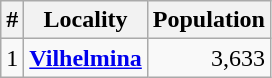<table class="wikitable">
<tr>
<th>#</th>
<th>Locality</th>
<th>Population</th>
</tr>
<tr>
<td>1</td>
<td><strong><a href='#'>Vilhelmina</a></strong></td>
<td align="right">3,633</td>
</tr>
</table>
